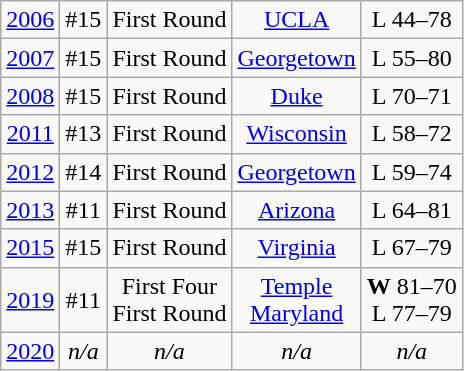<table class="wikitable">
<tr align="center">
<td><a href='#'>2006</a></td>
<td>#15</td>
<td>First Round</td>
<td><a href='#'>UCLA</a></td>
<td>L 44–78</td>
</tr>
<tr align="center">
<td><a href='#'>2007</a></td>
<td>#15</td>
<td>First Round</td>
<td><a href='#'>Georgetown</a></td>
<td>L 55–80</td>
</tr>
<tr align="center">
<td><a href='#'>2008</a></td>
<td>#15</td>
<td>First Round</td>
<td><a href='#'>Duke</a></td>
<td>L 70–71</td>
</tr>
<tr align="center">
<td><a href='#'>2011</a></td>
<td>#13</td>
<td>First Round</td>
<td><a href='#'>Wisconsin</a></td>
<td>L 58–72</td>
</tr>
<tr align="center">
<td><a href='#'>2012</a></td>
<td>#14</td>
<td>First Round</td>
<td><a href='#'>Georgetown</a></td>
<td>L 59–74</td>
</tr>
<tr align="center">
<td><a href='#'>2013</a></td>
<td>#11</td>
<td>First Round</td>
<td><a href='#'>Arizona</a></td>
<td>L 64–81</td>
</tr>
<tr align="center">
<td><a href='#'>2015</a></td>
<td>#15</td>
<td>First Round</td>
<td><a href='#'>Virginia</a></td>
<td>L 67–79</td>
</tr>
<tr align="center">
<td><a href='#'>2019</a></td>
<td>#11</td>
<td>First Four<br>First Round</td>
<td><a href='#'>Temple</a><br><a href='#'>Maryland</a></td>
<td><strong>W</strong> 81–70<br> L 77–79</td>
</tr>
<tr align="center">
<td><a href='#'>2020</a></td>
<td><em>n/a</em></td>
<td><em>n/a</em></td>
<td><em>n/a</em></td>
<td><em>n/a</em></td>
</tr>
</table>
